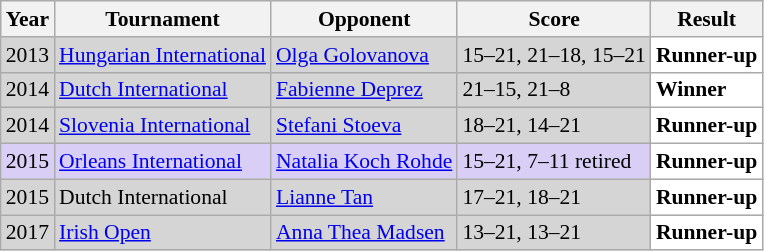<table class="sortable wikitable" style="font-size: 90%;">
<tr>
<th>Year</th>
<th>Tournament</th>
<th>Opponent</th>
<th>Score</th>
<th>Result</th>
</tr>
<tr style="background:#D5D5D5">
<td align="center">2013</td>
<td align="left"><a href='#'>Hungarian International</a></td>
<td align="left"> <a href='#'>Olga Golovanova</a></td>
<td align="left">15–21, 21–18, 15–21</td>
<td style="text-align:left; background:white"> <strong>Runner-up</strong></td>
</tr>
<tr style="background:#D5D5D5">
<td align="center">2014</td>
<td align="left"><a href='#'>Dutch International</a></td>
<td align="left"> <a href='#'>Fabienne Deprez</a></td>
<td align="left">21–15, 21–8</td>
<td style="text-align:left; background:white"> <strong>Winner</strong></td>
</tr>
<tr style="background:#D5D5D5">
<td align="center">2014</td>
<td align="left"><a href='#'>Slovenia International</a></td>
<td align="left"> <a href='#'>Stefani Stoeva</a></td>
<td align="left">18–21, 14–21</td>
<td style="text-align:left; background:white"> <strong>Runner-up</strong></td>
</tr>
<tr style="background:#D8CEF6">
<td align="center">2015</td>
<td align="left"><a href='#'>Orleans International</a></td>
<td align="left"> <a href='#'>Natalia Koch Rohde</a></td>
<td align="left">15–21, 7–11 retired</td>
<td style="text-align:left; background:white"> <strong>Runner-up</strong></td>
</tr>
<tr style="background:#D5D5D5">
<td align="center">2015</td>
<td align="left">Dutch International</td>
<td align="left"> <a href='#'>Lianne Tan</a></td>
<td align="left">17–21, 18–21</td>
<td style="text-align:left; background:white"> <strong>Runner-up</strong></td>
</tr>
<tr style="background:#D5D5D5">
<td align="center">2017</td>
<td align="left"><a href='#'>Irish Open</a></td>
<td align="left"> <a href='#'>Anna Thea Madsen</a></td>
<td align="left">13–21, 13–21</td>
<td style="text-align:left; background:white"> <strong>Runner-up</strong></td>
</tr>
</table>
